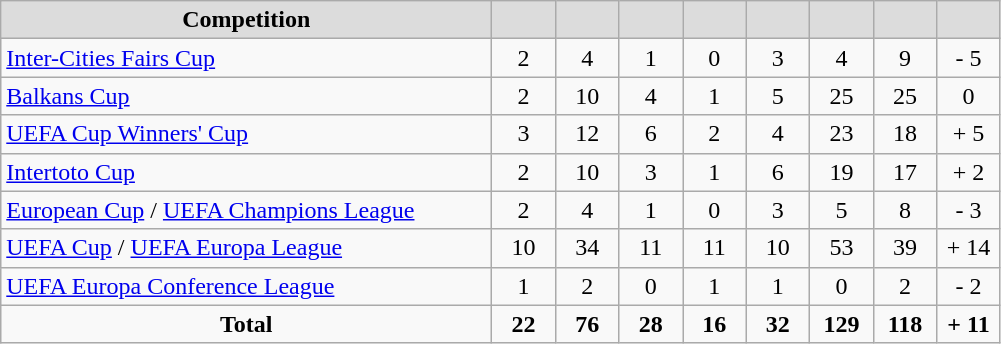<table class="wikitable" style="text-align: center;">
<tr>
<th style="width:320px; background:#dcdcdc;">Competition</th>
<th style="width:35px; background:#dcdcdc;"></th>
<th style="width:35px; background:#dcdcdc;"></th>
<th style="width:35px; background:#dcdcdc;"></th>
<th style="width:35px; background:#dcdcdc;"></th>
<th style="width:35px; background:#dcdcdc;"></th>
<th style="width:35px; background:#dcdcdc;"></th>
<th style="width:35px; background:#dcdcdc;"></th>
<th style="width:35px; background:#dcdcdc;"></th>
</tr>
<tr>
<td align=left><a href='#'>Inter-Cities Fairs Cup</a></td>
<td>2</td>
<td>4</td>
<td>1</td>
<td>0</td>
<td>3</td>
<td>4</td>
<td>9</td>
<td>- 5</td>
</tr>
<tr>
<td align=left><a href='#'>Balkans Cup</a></td>
<td>2</td>
<td>10</td>
<td>4</td>
<td>1</td>
<td>5</td>
<td>25</td>
<td>25</td>
<td>0</td>
</tr>
<tr>
<td align=left><a href='#'>UEFA Cup Winners' Cup</a></td>
<td>3</td>
<td>12</td>
<td>6</td>
<td>2</td>
<td>4</td>
<td>23</td>
<td>18</td>
<td>+ 5</td>
</tr>
<tr>
<td align=left><a href='#'>Intertoto Cup</a></td>
<td>2</td>
<td>10</td>
<td>3</td>
<td>1</td>
<td>6</td>
<td>19</td>
<td>17</td>
<td>+ 2</td>
</tr>
<tr>
<td align=left><a href='#'>European Cup</a> / <a href='#'>UEFA Champions League</a></td>
<td>2</td>
<td>4</td>
<td>1</td>
<td>0</td>
<td>3</td>
<td>5</td>
<td>8</td>
<td>- 3</td>
</tr>
<tr>
<td align=left><a href='#'>UEFA Cup</a> / <a href='#'>UEFA Europa League</a></td>
<td>10</td>
<td>34</td>
<td>11</td>
<td>11</td>
<td>10</td>
<td>53</td>
<td>39</td>
<td>+ 14</td>
</tr>
<tr>
<td align=left><a href='#'>UEFA Europa Conference League</a></td>
<td>1</td>
<td>2</td>
<td>0</td>
<td>1</td>
<td>1</td>
<td>0</td>
<td>2</td>
<td>- 2</td>
</tr>
<tr>
<td><strong>Total</strong></td>
<td><strong>22</strong></td>
<td><strong>76</strong></td>
<td><strong>28</strong></td>
<td><strong>16</strong></td>
<td><strong>32</strong></td>
<td><strong>129</strong></td>
<td><strong>118</strong></td>
<td><strong>+ 11</strong></td>
</tr>
</table>
